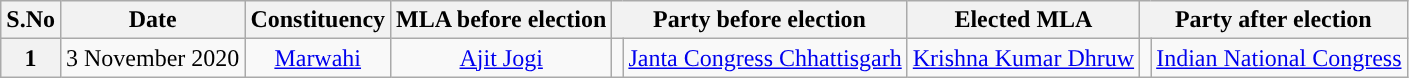<table class="wikitable sortable" style="text-align:center;">
<tr>
<th>S.No</th>
<th>Date</th>
<th>Constituency</th>
<th>MLA before election</th>
<th colspan="2">Party before election</th>
<th>Elected MLA</th>
<th colspan="2">Party after election</th>
</tr>
<tr>
<th>1</th>
<td>3 November 2020</td>
<td><a href='#'>Marwahi</a></td>
<td><a href='#'>Ajit Jogi</a></td>
<td></td>
<td><a href='#'>Janta Congress Chhattisgarh</a></td>
<td><a href='#'>Krishna Kumar Dhruw</a></td>
<td></td>
<td><a href='#'>Indian National Congress</a></td>
</tr>
</table>
